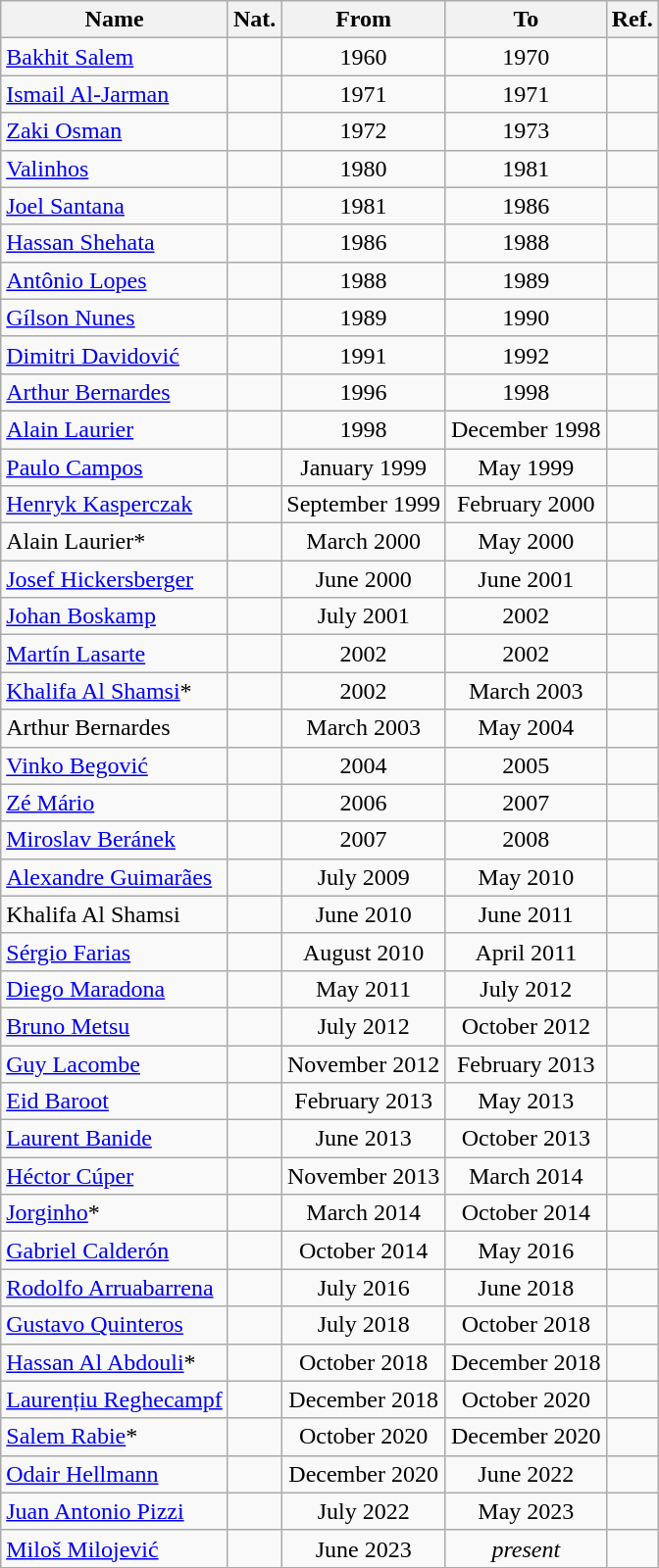<table class="wikitable">
<tr>
<th>Name</th>
<th>Nat.</th>
<th>From</th>
<th>To</th>
<th>Ref.</th>
</tr>
<tr>
<td><a href='#'>Bakhit Salem</a></td>
<td></td>
<td style="text-align:center">1960</td>
<td style="text-align:center">1970</td>
<td></td>
</tr>
<tr>
<td><a href='#'>Ismail Al-Jarman</a></td>
<td></td>
<td style="text-align:center">1971</td>
<td style="text-align:center">1971</td>
<td></td>
</tr>
<tr>
<td><a href='#'>Zaki Osman</a></td>
<td></td>
<td style="text-align:center">1972</td>
<td style="text-align:center">1973</td>
<td></td>
</tr>
<tr>
<td><a href='#'>Valinhos</a></td>
<td></td>
<td style="text-align:center">1980</td>
<td style="text-align:center">1981</td>
<td></td>
</tr>
<tr>
<td><a href='#'>Joel Santana</a></td>
<td></td>
<td style="text-align:center">1981</td>
<td style="text-align:center">1986</td>
<td></td>
</tr>
<tr>
<td><a href='#'>Hassan Shehata</a></td>
<td></td>
<td style="text-align:center">1986</td>
<td style="text-align:center">1988</td>
<td></td>
</tr>
<tr>
<td><a href='#'>Antônio Lopes</a></td>
<td></td>
<td style="text-align:center">1988</td>
<td style="text-align:center">1989</td>
<td></td>
</tr>
<tr>
<td><a href='#'>Gílson Nunes</a></td>
<td></td>
<td style="text-align:center">1989</td>
<td style="text-align:center">1990</td>
<td></td>
</tr>
<tr>
<td><a href='#'>Dimitri Davidović</a></td>
<td></td>
<td style="text-align:center">1991</td>
<td style="text-align:center">1992</td>
<td></td>
</tr>
<tr>
<td><a href='#'>Arthur Bernardes</a></td>
<td></td>
<td style="text-align:center">1996</td>
<td style="text-align:center">1998</td>
<td></td>
</tr>
<tr>
<td><a href='#'>Alain Laurier</a></td>
<td></td>
<td style="text-align:center">1998</td>
<td style="text-align:center">December 1998</td>
<td></td>
</tr>
<tr>
<td><a href='#'>Paulo Campos</a></td>
<td></td>
<td style="text-align:center">January 1999</td>
<td style="text-align:center">May 1999</td>
<td></td>
</tr>
<tr>
<td><a href='#'>Henryk Kasperczak</a></td>
<td></td>
<td style="text-align:center">September 1999</td>
<td style="text-align:center">February 2000</td>
<td></td>
</tr>
<tr>
<td>Alain Laurier*</td>
<td></td>
<td style="text-align:center">March 2000</td>
<td style="text-align:center">May 2000</td>
<td></td>
</tr>
<tr>
<td><a href='#'>Josef Hickersberger</a></td>
<td></td>
<td style="text-align:center">June 2000</td>
<td style="text-align:center">June 2001</td>
<td></td>
</tr>
<tr>
<td><a href='#'>Johan Boskamp</a></td>
<td></td>
<td style="text-align:center">July 2001</td>
<td style="text-align:center">2002</td>
<td></td>
</tr>
<tr>
<td><a href='#'>Martín Lasarte</a></td>
<td></td>
<td style="text-align:center">2002</td>
<td style="text-align:center">2002</td>
<td></td>
</tr>
<tr>
<td><a href='#'>Khalifa Al Shamsi</a>*</td>
<td></td>
<td style="text-align:center">2002</td>
<td style="text-align:center">March 2003</td>
<td></td>
</tr>
<tr>
<td>Arthur Bernardes</td>
<td></td>
<td style="text-align:center">March 2003</td>
<td style="text-align:center">May 2004</td>
<td></td>
</tr>
<tr>
<td><a href='#'>Vinko Begović</a></td>
<td></td>
<td style="text-align:center">2004</td>
<td style="text-align:center">2005</td>
<td></td>
</tr>
<tr>
<td><a href='#'>Zé Mário</a></td>
<td></td>
<td style="text-align:center">2006</td>
<td style="text-align:center">2007</td>
<td></td>
</tr>
<tr>
<td><a href='#'>Miroslav Beránek</a></td>
<td></td>
<td style="text-align:center">2007</td>
<td style="text-align:center">2008</td>
<td></td>
</tr>
<tr>
<td><a href='#'>Alexandre Guimarães</a></td>
<td></td>
<td style="text-align:center">July 2009</td>
<td style="text-align:center">May 2010</td>
<td></td>
</tr>
<tr>
<td>Khalifa Al Shamsi</td>
<td></td>
<td style="text-align:center">June 2010</td>
<td style="text-align:center">June 2011</td>
<td></td>
</tr>
<tr>
<td><a href='#'>Sérgio Farias</a></td>
<td></td>
<td style="text-align:center">August 2010</td>
<td style="text-align:center">April 2011</td>
<td></td>
</tr>
<tr>
<td><a href='#'>Diego Maradona</a></td>
<td></td>
<td style="text-align:center">May 2011</td>
<td style="text-align:center">July 2012</td>
<td></td>
</tr>
<tr>
<td><a href='#'>Bruno Metsu</a></td>
<td></td>
<td style="text-align:center">July 2012</td>
<td style="text-align:center">October 2012</td>
<td></td>
</tr>
<tr>
<td><a href='#'>Guy Lacombe</a></td>
<td></td>
<td style="text-align:center">November 2012</td>
<td style="text-align:center">February 2013</td>
<td></td>
</tr>
<tr>
<td><a href='#'>Eid Baroot</a></td>
<td></td>
<td style="text-align:center">February 2013</td>
<td style="text-align:center">May 2013</td>
<td></td>
</tr>
<tr>
<td><a href='#'>Laurent Banide</a></td>
<td></td>
<td style="text-align:center">June 2013</td>
<td style="text-align:center">October 2013</td>
<td></td>
</tr>
<tr>
<td><a href='#'>Héctor Cúper</a></td>
<td></td>
<td style="text-align:center">November 2013</td>
<td style="text-align:center">March 2014</td>
<td></td>
</tr>
<tr>
<td><a href='#'>Jorginho</a>*</td>
<td></td>
<td style="text-align:center">March 2014</td>
<td style="text-align:center">October 2014</td>
<td></td>
</tr>
<tr>
<td><a href='#'>Gabriel Calderón</a></td>
<td></td>
<td style="text-align:center">October 2014</td>
<td style="text-align:center">May 2016</td>
<td></td>
</tr>
<tr>
<td><a href='#'>Rodolfo Arruabarrena</a></td>
<td></td>
<td style="text-align:center">July 2016</td>
<td style="text-align:center">June 2018</td>
<td></td>
</tr>
<tr>
<td><a href='#'>Gustavo Quinteros</a></td>
<td></td>
<td style="text-align:center">July 2018</td>
<td style="text-align:center">October 2018</td>
<td></td>
</tr>
<tr>
<td><a href='#'>Hassan Al Abdouli</a>*</td>
<td></td>
<td style="text-align:center">October 2018</td>
<td style="text-align:center">December 2018</td>
<td></td>
</tr>
<tr>
<td><a href='#'>Laurențiu Reghecampf</a></td>
<td></td>
<td style="text-align:center">December 2018</td>
<td style="text-align:center">October 2020</td>
<td></td>
</tr>
<tr>
<td><a href='#'>Salem Rabie</a>*</td>
<td></td>
<td style="text-align:center">October 2020</td>
<td style="text-align:center">December 2020</td>
<td></td>
</tr>
<tr>
<td><a href='#'>Odair Hellmann</a></td>
<td></td>
<td style="text-align:center">December 2020</td>
<td style="text-align:center">June 2022</td>
<td></td>
</tr>
<tr>
<td><a href='#'>Juan Antonio Pizzi</a></td>
<td></td>
<td style="text-align:center">July 2022</td>
<td style="text-align:center">May 2023</td>
<td></td>
</tr>
<tr>
<td><a href='#'>Miloš Milojević</a></td>
<td></td>
<td style="text-align:center">June 2023</td>
<td style="text-align:center"><em>present</em></td>
<td></td>
</tr>
</table>
